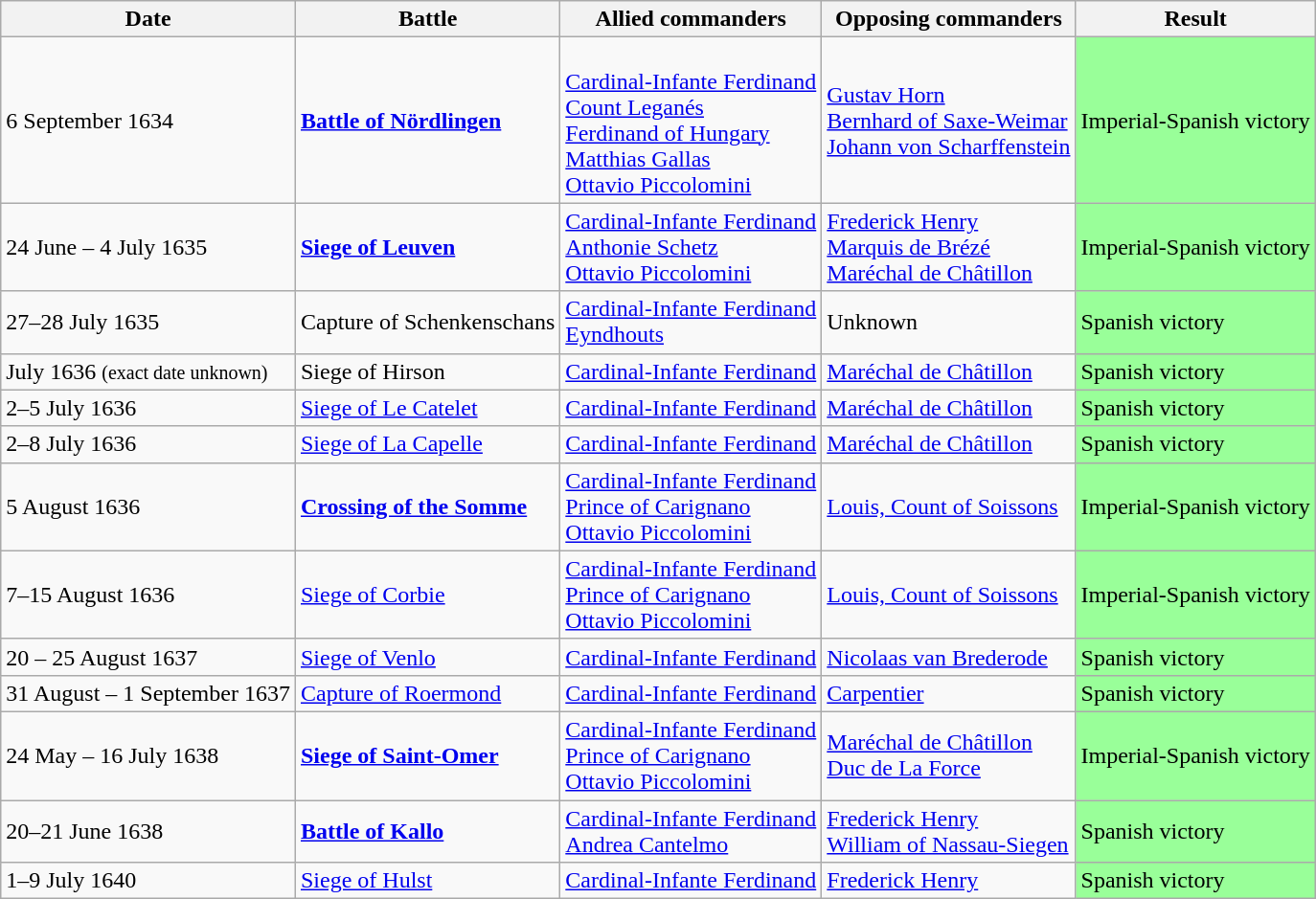<table class="wikitable sortable">
<tr>
<th data-sort-type=date>Date</th>
<th>Battle</th>
<th>Allied commanders</th>
<th>Opposing commanders</th>
<th>Result</th>
</tr>
<tr>
<td>6 September 1634</td>
<td><strong><a href='#'>Battle of Nördlingen</a></strong></td>
<td><br> <a href='#'>Cardinal-Infante Ferdinand</a><br> <a href='#'>Count Leganés</a><br> <a href='#'>Ferdinand of Hungary</a><br> <a href='#'>Matthias Gallas</a><br> <a href='#'>Ottavio Piccolomini</a></td>
<td> <a href='#'>Gustav Horn</a> <br> <a href='#'>Bernhard of Saxe-Weimar</a><br> <a href='#'>Johann von Scharffenstein</a> </td>
<td bgcolor="#99ff99">Imperial-Spanish victory</td>
</tr>
<tr>
<td>24 June – 4 July 1635</td>
<td><strong><a href='#'>Siege of Leuven</a></strong></td>
<td> <a href='#'>Cardinal-Infante Ferdinand</a><br> <a href='#'>Anthonie Schetz</a><br> <a href='#'>Ottavio Piccolomini</a></td>
<td> <a href='#'>Frederick Henry</a><br> <a href='#'>Marquis de Brézé</a><br> <a href='#'>Maréchal de Châtillon</a></td>
<td bgcolor="#99ff99">Imperial-Spanish victory</td>
</tr>
<tr>
<td>27–28 July 1635</td>
<td>Capture of Schenkenschans</td>
<td> <a href='#'>Cardinal-Infante Ferdinand</a><br> <a href='#'>Eyndhouts</a></td>
<td> Unknown</td>
<td bgcolor="#99ff99">Spanish victory</td>
</tr>
<tr>
<td>July 1636 <small>(exact date unknown)</small></td>
<td>Siege of Hirson</td>
<td> <a href='#'>Cardinal-Infante Ferdinand</a></td>
<td> <a href='#'>Maréchal de Châtillon</a></td>
<td bgcolor="#99ff99">Spanish victory</td>
</tr>
<tr>
<td>2–5 July 1636</td>
<td><a href='#'>Siege of Le Catelet</a></td>
<td> <a href='#'>Cardinal-Infante Ferdinand</a></td>
<td> <a href='#'>Maréchal de Châtillon</a></td>
<td bgcolor="#99ff99">Spanish victory</td>
</tr>
<tr>
<td>2–8 July 1636</td>
<td><a href='#'>Siege of La Capelle</a></td>
<td> <a href='#'>Cardinal-Infante Ferdinand</a></td>
<td> <a href='#'>Maréchal de Châtillon</a></td>
<td bgcolor="#99ff99">Spanish victory</td>
</tr>
<tr>
<td>5 August 1636</td>
<td><strong><a href='#'>Crossing of the Somme</a></strong></td>
<td> <a href='#'>Cardinal-Infante Ferdinand</a><br><a href='#'> Prince of Carignano</a><br>  <a href='#'>Ottavio Piccolomini</a></td>
<td> <a href='#'>Louis, Count of Soissons</a></td>
<td bgcolor="#99ff99">Imperial-Spanish victory</td>
</tr>
<tr>
<td>7–15 August 1636</td>
<td><a href='#'>Siege of Corbie</a></td>
<td> <a href='#'>Cardinal-Infante Ferdinand</a><br><a href='#'> Prince of Carignano</a><br>  <a href='#'>Ottavio Piccolomini</a></td>
<td> <a href='#'>Louis, Count of Soissons</a></td>
<td bgcolor="#99ff99">Imperial-Spanish victory</td>
</tr>
<tr>
<td>20 – 25 August 1637</td>
<td><a href='#'>Siege of Venlo</a></td>
<td> <a href='#'>Cardinal-Infante Ferdinand</a></td>
<td> <a href='#'>Nicolaas van Brederode</a></td>
<td bgcolor="#99ff99">Spanish victory</td>
</tr>
<tr>
<td>31 August – 1 September 1637</td>
<td><a href='#'>Capture of Roermond</a></td>
<td> <a href='#'>Cardinal-Infante Ferdinand</a></td>
<td> <a href='#'>Carpentier</a></td>
<td bgcolor="#99ff99">Spanish victory</td>
</tr>
<tr>
<td>24 May – 16 July 1638</td>
<td><strong><a href='#'>Siege of Saint-Omer</a></strong></td>
<td> <a href='#'>Cardinal-Infante Ferdinand</a><br> <a href='#'>Prince of Carignano</a><br> <a href='#'>Ottavio Piccolomini</a></td>
<td> <a href='#'> Maréchal de Châtillon</a><br> <a href='#'> Duc de La Force</a></td>
<td bgcolor="#99ff99">Imperial-Spanish victory</td>
</tr>
<tr>
<td>20–21 June 1638</td>
<td><strong><a href='#'>Battle of Kallo</a></strong></td>
<td> <a href='#'>Cardinal-Infante Ferdinand</a><br> <a href='#'>Andrea Cantelmo</a></td>
<td> <a href='#'>Frederick Henry</a><br> <a href='#'>William of Nassau-Siegen</a></td>
<td bgcolor="#99ff99">Spanish victory</td>
</tr>
<tr>
<td>1–9 July 1640</td>
<td><a href='#'>Siege of Hulst</a></td>
<td> <a href='#'>Cardinal-Infante Ferdinand</a></td>
<td> <a href='#'>Frederick Henry</a></td>
<td bgcolor="#99ff99">Spanish victory</td>
</tr>
</table>
